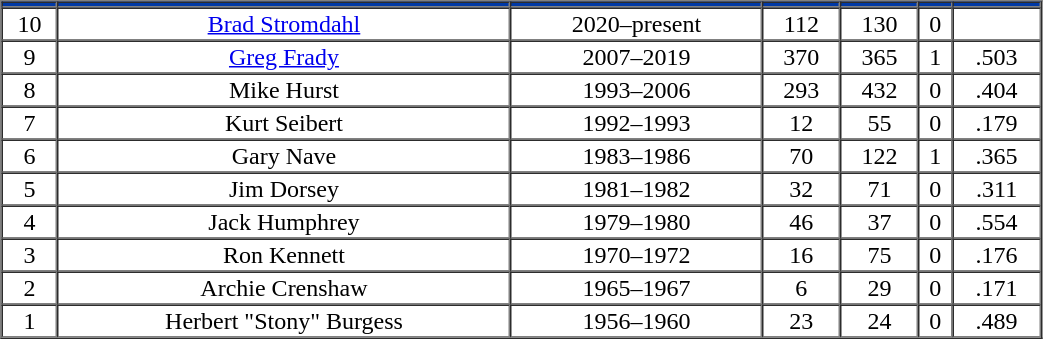<table cellpadding="1" border="1" cellspacing="0" width="55%">
<tr>
<th bgcolor="#0039A6"></th>
<th bgcolor="#0039A6"></th>
<th bgcolor="#0039A6"></th>
<th bgcolor="#0039A6"></th>
<th bgcolor="#0039A6"></th>
<th bgcolor="#0039A6"></th>
<th bgcolor="#0039A6"></th>
</tr>
<tr align="center" valign="top">
<td>10</td>
<td><a href='#'>Brad Stromdahl</a></td>
<td>2020–present</td>
<td>112</td>
<td>130</td>
<td>0</td>
<td></td>
</tr>
<tr align="center" valign="top">
<td>9</td>
<td><a href='#'>Greg Frady</a></td>
<td>2007–2019</td>
<td>370</td>
<td>365</td>
<td>1</td>
<td>.503</td>
</tr>
<tr align="center" valign="top">
<td>8</td>
<td>Mike Hurst</td>
<td>1993–2006</td>
<td>293</td>
<td>432</td>
<td>0</td>
<td>.404</td>
</tr>
<tr align="center" valign="top">
<td>7</td>
<td>Kurt Seibert</td>
<td>1992–1993</td>
<td>12</td>
<td>55</td>
<td>0</td>
<td>.179</td>
</tr>
<tr align="center" valign="top">
<td>6</td>
<td>Gary Nave</td>
<td>1983–1986</td>
<td>70</td>
<td>122</td>
<td>1</td>
<td>.365</td>
</tr>
<tr align="center" valign="top">
<td>5</td>
<td>Jim Dorsey</td>
<td>1981–1982</td>
<td>32</td>
<td>71</td>
<td>0</td>
<td>.311</td>
</tr>
<tr align="center" valign="top">
<td>4</td>
<td>Jack Humphrey</td>
<td>1979–1980</td>
<td>46</td>
<td>37</td>
<td>0</td>
<td>.554</td>
</tr>
<tr align="center" valign="top">
<td>3</td>
<td>Ron Kennett</td>
<td>1970–1972</td>
<td>16</td>
<td>75</td>
<td>0</td>
<td>.176</td>
</tr>
<tr align="center" valign="top">
<td>2</td>
<td>Archie Crenshaw</td>
<td>1965–1967</td>
<td>6</td>
<td>29</td>
<td>0</td>
<td>.171</td>
</tr>
<tr align="center" valign="top">
<td>1</td>
<td>Herbert "Stony" Burgess</td>
<td>1956–1960</td>
<td>23</td>
<td>24</td>
<td>0</td>
<td>.489</td>
</tr>
</table>
